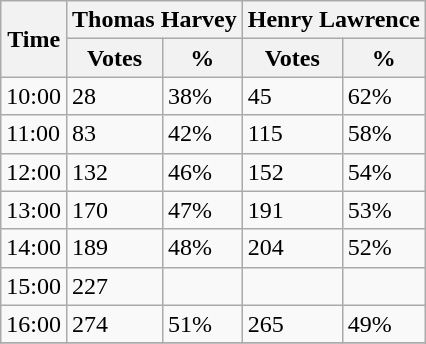<table class="wikitable">
<tr>
<th rowspan="2">Time</th>
<th colspan="2">Thomas Harvey</th>
<th colspan="2">Henry Lawrence</th>
</tr>
<tr>
<th>Votes</th>
<th>%</th>
<th>Votes</th>
<th>%</th>
</tr>
<tr>
<td>10:00</td>
<td>28</td>
<td>38%</td>
<td>45</td>
<td>62%</td>
</tr>
<tr>
<td>11:00</td>
<td>83</td>
<td>42%</td>
<td>115</td>
<td>58%</td>
</tr>
<tr>
<td>12:00</td>
<td>132</td>
<td>46%</td>
<td>152</td>
<td>54%</td>
</tr>
<tr>
<td>13:00</td>
<td>170</td>
<td>47%</td>
<td>191</td>
<td>53%</td>
</tr>
<tr>
<td>14:00</td>
<td>189</td>
<td>48%</td>
<td>204</td>
<td>52%</td>
</tr>
<tr>
<td>15:00</td>
<td>227</td>
<td></td>
<td></td>
<td></td>
</tr>
<tr>
<td>16:00</td>
<td>274</td>
<td>51%</td>
<td>265</td>
<td>49%</td>
</tr>
<tr>
</tr>
</table>
